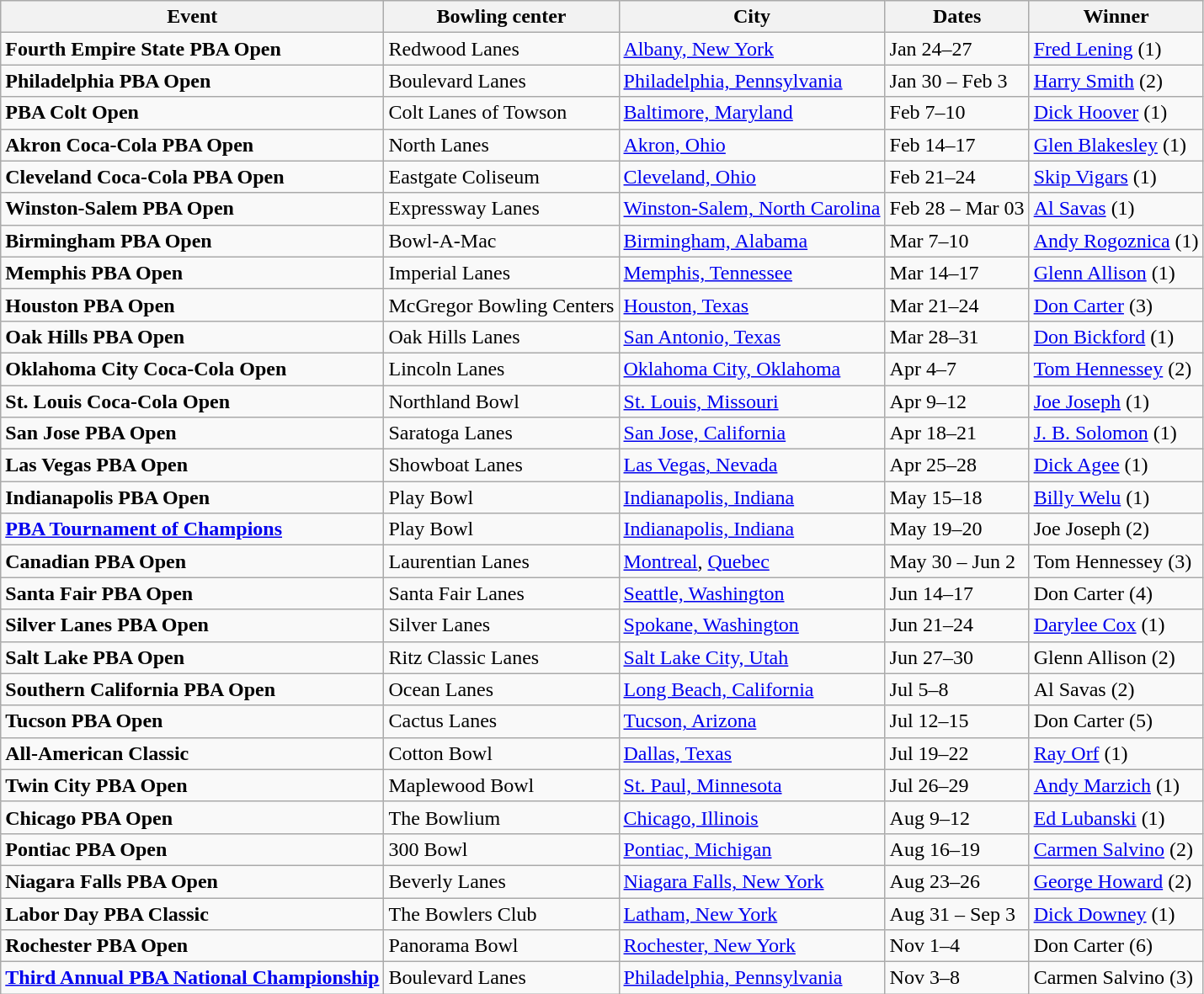<table class="wikitable">
<tr>
<th>Event</th>
<th>Bowling center</th>
<th>City</th>
<th>Dates</th>
<th>Winner</th>
</tr>
<tr>
<td><strong>Fourth Empire State PBA Open</strong></td>
<td>Redwood Lanes</td>
<td><a href='#'>Albany, New York</a></td>
<td>Jan 24–27</td>
<td><a href='#'>Fred Lening</a> (1)</td>
</tr>
<tr>
<td><strong>Philadelphia PBA Open</strong></td>
<td>Boulevard Lanes</td>
<td><a href='#'>Philadelphia, Pennsylvania</a></td>
<td>Jan 30 – Feb 3</td>
<td><a href='#'>Harry Smith</a> (2)</td>
</tr>
<tr>
<td><strong>PBA Colt Open</strong></td>
<td>Colt Lanes of Towson</td>
<td><a href='#'>Baltimore, Maryland</a></td>
<td>Feb 7–10</td>
<td><a href='#'>Dick Hoover</a> (1)</td>
</tr>
<tr>
<td><strong>Akron Coca-Cola PBA Open</strong></td>
<td>North Lanes</td>
<td><a href='#'>Akron, Ohio</a></td>
<td>Feb 14–17</td>
<td><a href='#'>Glen Blakesley</a> (1)</td>
</tr>
<tr>
<td><strong>Cleveland Coca-Cola PBA Open</strong></td>
<td>Eastgate Coliseum</td>
<td><a href='#'>Cleveland, Ohio</a></td>
<td>Feb 21–24</td>
<td><a href='#'>Skip Vigars</a> (1)</td>
</tr>
<tr>
<td><strong>Winston-Salem PBA Open</strong></td>
<td>Expressway Lanes</td>
<td><a href='#'>Winston-Salem, North Carolina</a></td>
<td>Feb 28 – Mar 03</td>
<td><a href='#'>Al Savas</a> (1)</td>
</tr>
<tr>
<td><strong>Birmingham PBA Open</strong></td>
<td>Bowl-A-Mac</td>
<td><a href='#'>Birmingham, Alabama</a></td>
<td>Mar 7–10</td>
<td><a href='#'>Andy Rogoznica</a> (1)</td>
</tr>
<tr>
<td><strong>Memphis PBA Open</strong></td>
<td>Imperial Lanes</td>
<td><a href='#'>Memphis, Tennessee</a></td>
<td>Mar 14–17</td>
<td><a href='#'>Glenn Allison</a> (1)</td>
</tr>
<tr>
<td><strong>Houston PBA Open</strong></td>
<td>McGregor Bowling Centers</td>
<td><a href='#'>Houston, Texas</a></td>
<td>Mar 21–24</td>
<td><a href='#'>Don Carter</a> (3)</td>
</tr>
<tr>
<td><strong>Oak Hills PBA Open</strong></td>
<td>Oak Hills Lanes</td>
<td><a href='#'>San Antonio, Texas</a></td>
<td>Mar 28–31</td>
<td><a href='#'>Don Bickford</a> (1)</td>
</tr>
<tr>
<td><strong>Oklahoma City Coca-Cola Open</strong></td>
<td>Lincoln Lanes</td>
<td><a href='#'>Oklahoma City, Oklahoma</a></td>
<td>Apr 4–7</td>
<td><a href='#'>Tom Hennessey</a> (2)</td>
</tr>
<tr>
<td><strong>St. Louis Coca-Cola Open</strong></td>
<td>Northland Bowl</td>
<td><a href='#'>St. Louis, Missouri</a></td>
<td>Apr 9–12</td>
<td><a href='#'>Joe Joseph</a> (1)</td>
</tr>
<tr>
<td><strong>San Jose PBA Open</strong></td>
<td>Saratoga Lanes</td>
<td><a href='#'>San Jose, California</a></td>
<td>Apr 18–21</td>
<td><a href='#'>J. B. Solomon</a> (1)</td>
</tr>
<tr>
<td><strong>Las Vegas PBA Open</strong></td>
<td>Showboat Lanes</td>
<td><a href='#'>Las Vegas, Nevada</a></td>
<td>Apr 25–28</td>
<td><a href='#'>Dick Agee</a> (1)</td>
</tr>
<tr>
<td><strong>Indianapolis PBA Open</strong></td>
<td>Play Bowl</td>
<td><a href='#'>Indianapolis, Indiana</a></td>
<td>May 15–18</td>
<td><a href='#'>Billy Welu</a> (1)</td>
</tr>
<tr>
<td><strong><a href='#'>PBA Tournament of Champions</a></strong></td>
<td>Play Bowl</td>
<td><a href='#'>Indianapolis, Indiana</a></td>
<td>May 19–20</td>
<td>Joe Joseph (2)</td>
</tr>
<tr>
<td><strong>Canadian PBA Open</strong></td>
<td>Laurentian Lanes</td>
<td><a href='#'>Montreal</a>, <a href='#'>Quebec</a></td>
<td>May 30 – Jun 2</td>
<td>Tom Hennessey (3)</td>
</tr>
<tr>
<td><strong>Santa Fair PBA Open</strong></td>
<td>Santa Fair Lanes</td>
<td><a href='#'>Seattle, Washington</a></td>
<td>Jun 14–17</td>
<td>Don Carter (4)</td>
</tr>
<tr>
<td><strong>Silver Lanes PBA Open</strong></td>
<td>Silver Lanes</td>
<td><a href='#'>Spokane, Washington</a></td>
<td>Jun 21–24</td>
<td><a href='#'>Darylee Cox</a> (1)</td>
</tr>
<tr>
<td><strong>Salt Lake PBA Open</strong></td>
<td>Ritz Classic Lanes</td>
<td><a href='#'>Salt Lake City, Utah</a></td>
<td>Jun 27–30</td>
<td>Glenn Allison (2)</td>
</tr>
<tr>
<td><strong>Southern California PBA Open</strong></td>
<td>Ocean Lanes</td>
<td><a href='#'>Long Beach, California</a></td>
<td>Jul 5–8</td>
<td>Al Savas (2)</td>
</tr>
<tr>
<td><strong>Tucson PBA Open</strong></td>
<td>Cactus Lanes</td>
<td><a href='#'>Tucson, Arizona</a></td>
<td>Jul 12–15</td>
<td>Don Carter (5)</td>
</tr>
<tr>
<td><strong>All-American Classic</strong></td>
<td>Cotton Bowl</td>
<td><a href='#'>Dallas, Texas</a></td>
<td>Jul 19–22</td>
<td><a href='#'>Ray Orf</a> (1)</td>
</tr>
<tr>
<td><strong>Twin City PBA Open</strong></td>
<td>Maplewood Bowl</td>
<td><a href='#'>St. Paul, Minnesota</a></td>
<td>Jul 26–29</td>
<td><a href='#'>Andy Marzich</a> (1)</td>
</tr>
<tr>
<td><strong>Chicago PBA Open</strong></td>
<td>The Bowlium</td>
<td><a href='#'>Chicago, Illinois</a></td>
<td>Aug 9–12</td>
<td><a href='#'>Ed Lubanski</a> (1)</td>
</tr>
<tr>
<td><strong>Pontiac PBA Open</strong></td>
<td>300 Bowl</td>
<td><a href='#'>Pontiac, Michigan</a></td>
<td>Aug 16–19</td>
<td><a href='#'>Carmen Salvino</a> (2)</td>
</tr>
<tr>
<td><strong>Niagara Falls PBA Open</strong></td>
<td>Beverly Lanes</td>
<td><a href='#'>Niagara Falls, New York</a></td>
<td>Aug 23–26</td>
<td><a href='#'>George Howard</a> (2)</td>
</tr>
<tr>
<td><strong>Labor Day PBA Classic</strong></td>
<td>The Bowlers Club</td>
<td><a href='#'>Latham, New York</a></td>
<td>Aug 31 – Sep 3</td>
<td><a href='#'>Dick Downey</a> (1)</td>
</tr>
<tr>
<td><strong>Rochester PBA Open</strong></td>
<td>Panorama Bowl</td>
<td><a href='#'>Rochester, New York</a></td>
<td>Nov 1–4</td>
<td>Don Carter (6)</td>
</tr>
<tr>
<td><strong><a href='#'>Third Annual PBA National Championship</a></strong></td>
<td>Boulevard Lanes</td>
<td><a href='#'>Philadelphia, Pennsylvania</a></td>
<td>Nov 3–8</td>
<td>Carmen Salvino (3)</td>
</tr>
</table>
